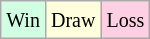<table class="wikitable">
<tr>
<td style="background-color: #d0ffe3;"><small>Win</small></td>
<td style="background-color: #ffffdd;"><small>Draw</small></td>
<td style="background-color: #ffd0e3;"><small>Loss</small></td>
</tr>
</table>
